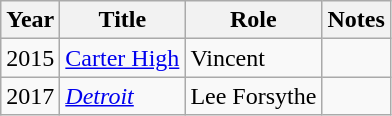<table class="wikitable sortable">
<tr>
<th>Year</th>
<th>Title</th>
<th>Role</th>
<th>Notes</th>
</tr>
<tr>
<td>2015</td>
<td><a href='#'>Carter High</a></td>
<td>Vincent</td>
<td></td>
</tr>
<tr>
<td>2017</td>
<td><em><a href='#'>Detroit</a></em></td>
<td>Lee Forsythe</td>
<td></td>
</tr>
</table>
